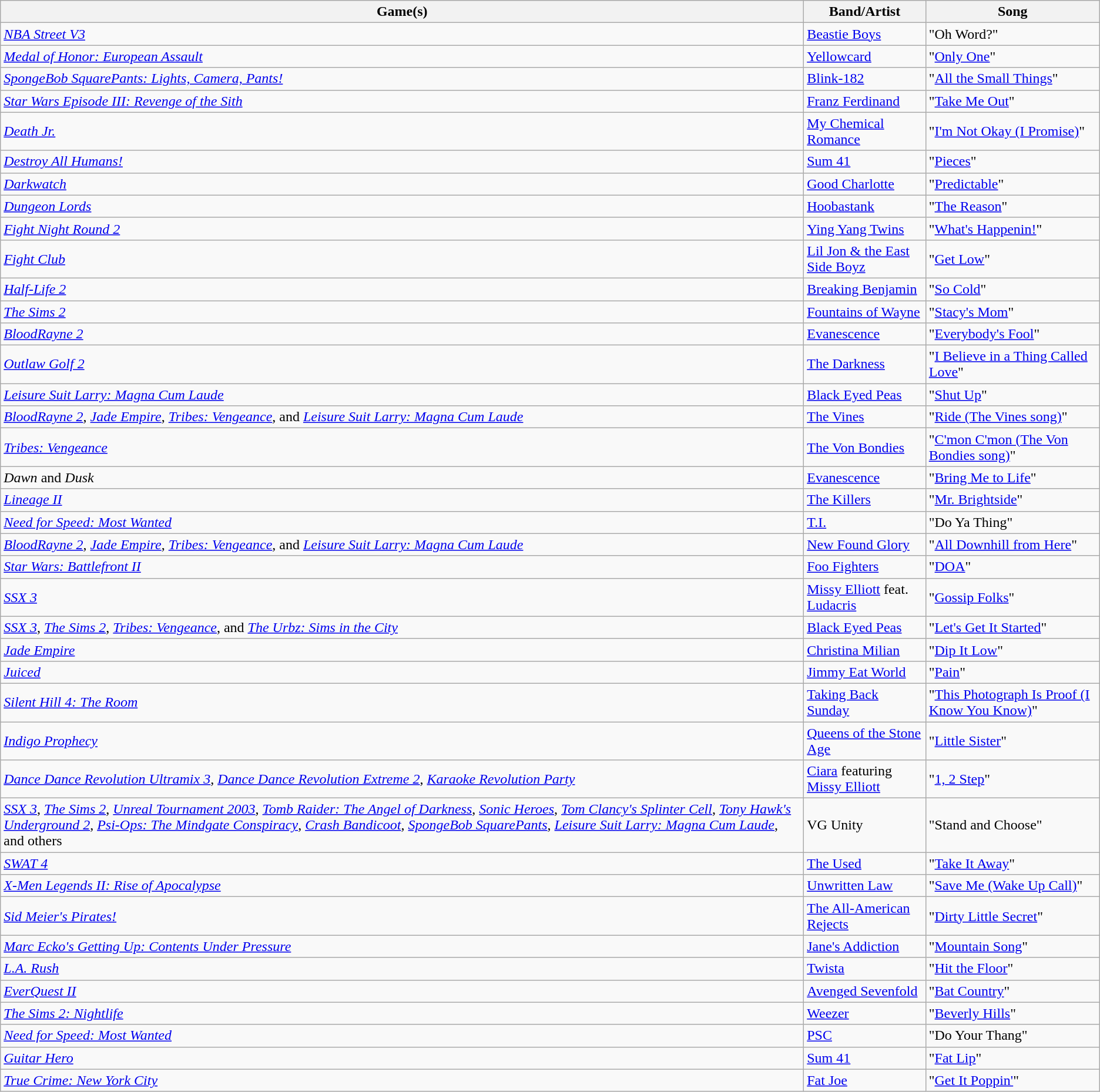<table class="wikitable">
<tr>
<th>Game(s)</th>
<th>Band/Artist</th>
<th>Song</th>
</tr>
<tr>
<td><em><a href='#'>NBA Street V3</a></em></td>
<td><a href='#'>Beastie Boys</a></td>
<td>"Oh Word?"</td>
</tr>
<tr>
<td><em><a href='#'>Medal of Honor: European Assault</a></em></td>
<td><a href='#'>Yellowcard</a></td>
<td>"<a href='#'>Only One</a>"</td>
</tr>
<tr>
<td><em><a href='#'>SpongeBob SquarePants: Lights, Camera, Pants!</a></em></td>
<td><a href='#'>Blink-182</a></td>
<td>"<a href='#'>All the Small Things</a>"</td>
</tr>
<tr>
<td><em><a href='#'>Star Wars Episode III: Revenge of the Sith</a></em></td>
<td><a href='#'>Franz Ferdinand</a></td>
<td>"<a href='#'>Take Me Out</a>"</td>
</tr>
<tr>
<td><em><a href='#'>Death Jr.</a></em></td>
<td><a href='#'>My Chemical Romance</a></td>
<td>"<a href='#'>I'm Not Okay (I Promise)</a>"</td>
</tr>
<tr>
<td><em><a href='#'>Destroy All Humans!</a></em></td>
<td><a href='#'>Sum 41</a></td>
<td>"<a href='#'>Pieces</a>"</td>
</tr>
<tr>
<td><em><a href='#'>Darkwatch</a></em></td>
<td><a href='#'>Good Charlotte</a></td>
<td>"<a href='#'>Predictable</a>"</td>
</tr>
<tr>
<td><em><a href='#'>Dungeon Lords</a></em></td>
<td><a href='#'>Hoobastank</a></td>
<td>"<a href='#'>The Reason</a>"</td>
</tr>
<tr>
<td><em><a href='#'>Fight Night Round 2</a></em></td>
<td><a href='#'>Ying Yang Twins</a></td>
<td>"<a href='#'>What's Happenin!</a>"</td>
</tr>
<tr>
<td><em><a href='#'>Fight Club</a></em></td>
<td><a href='#'>Lil Jon & the East Side Boyz</a></td>
<td>"<a href='#'>Get Low</a>"</td>
</tr>
<tr>
<td><em><a href='#'>Half-Life 2</a></em></td>
<td><a href='#'>Breaking Benjamin</a></td>
<td>"<a href='#'>So Cold</a>"</td>
</tr>
<tr>
<td><em><a href='#'>The Sims 2</a></em></td>
<td><a href='#'>Fountains of Wayne</a></td>
<td>"<a href='#'>Stacy's Mom</a>"</td>
</tr>
<tr>
<td><em><a href='#'>BloodRayne 2</a></em></td>
<td><a href='#'>Evanescence</a></td>
<td>"<a href='#'>Everybody's Fool</a>"</td>
</tr>
<tr>
<td><em><a href='#'>Outlaw Golf 2</a></em></td>
<td><a href='#'>The Darkness</a></td>
<td>"<a href='#'>I Believe in a Thing Called Love</a>"</td>
</tr>
<tr>
<td><em><a href='#'>Leisure Suit Larry: Magna Cum Laude</a></em></td>
<td><a href='#'>Black Eyed Peas</a></td>
<td>"<a href='#'>Shut Up</a>"</td>
</tr>
<tr>
<td><em><a href='#'>BloodRayne 2</a></em>, <em><a href='#'>Jade Empire</a></em>, <em><a href='#'>Tribes: Vengeance</a></em>, and <em><a href='#'>Leisure Suit Larry: Magna Cum Laude</a></em></td>
<td><a href='#'>The Vines</a></td>
<td>"<a href='#'>Ride (The Vines song)</a>"</td>
</tr>
<tr>
<td><em><a href='#'>Tribes: Vengeance</a></em></td>
<td><a href='#'>The Von Bondies</a></td>
<td>"<a href='#'>C'mon C'mon (The Von Bondies song)</a>"</td>
</tr>
<tr>
<td><em>Dawn</em> and <em>Dusk</em></td>
<td><a href='#'>Evanescence</a></td>
<td>"<a href='#'>Bring Me to Life</a>"</td>
</tr>
<tr>
<td><em><a href='#'>Lineage II</a></em></td>
<td><a href='#'>The Killers</a></td>
<td>"<a href='#'>Mr. Brightside</a>"</td>
</tr>
<tr>
<td><em><a href='#'>Need for Speed: Most Wanted</a></em></td>
<td><a href='#'>T.I.</a></td>
<td>"Do Ya Thing"</td>
</tr>
<tr>
<td><em><a href='#'>BloodRayne 2</a></em>, <em><a href='#'>Jade Empire</a></em>, <em><a href='#'>Tribes: Vengeance</a></em>, and <em><a href='#'>Leisure Suit Larry: Magna Cum Laude</a></em></td>
<td><a href='#'>New Found Glory</a></td>
<td>"<a href='#'>All Downhill from Here</a>"</td>
</tr>
<tr>
<td><em><a href='#'>Star Wars: Battlefront II</a></em></td>
<td><a href='#'>Foo Fighters</a></td>
<td>"<a href='#'>DOA</a>"</td>
</tr>
<tr>
<td><em><a href='#'>SSX 3</a></em></td>
<td><a href='#'>Missy Elliott</a> feat. <a href='#'>Ludacris</a></td>
<td>"<a href='#'>Gossip Folks</a>"</td>
</tr>
<tr>
<td><em><a href='#'>SSX 3</a></em>, <em><a href='#'>The Sims 2</a></em>, <em><a href='#'>Tribes: Vengeance</a></em>, and <em><a href='#'>The Urbz: Sims in the City</a></em></td>
<td><a href='#'>Black Eyed Peas</a></td>
<td>"<a href='#'>Let's Get It Started</a>"</td>
</tr>
<tr>
<td><em><a href='#'>Jade Empire</a></em></td>
<td><a href='#'>Christina Milian</a></td>
<td>"<a href='#'>Dip It Low</a>"</td>
</tr>
<tr>
<td><em><a href='#'>Juiced</a></em></td>
<td><a href='#'>Jimmy Eat World</a></td>
<td>"<a href='#'>Pain</a>"</td>
</tr>
<tr>
<td><em><a href='#'>Silent Hill 4: The Room</a></em></td>
<td><a href='#'>Taking Back Sunday</a></td>
<td>"<a href='#'>This Photograph Is Proof (I Know You Know)</a>"</td>
</tr>
<tr>
<td><em><a href='#'>Indigo Prophecy</a></em></td>
<td><a href='#'>Queens of the Stone Age</a></td>
<td>"<a href='#'>Little Sister</a>"</td>
</tr>
<tr>
<td><em><a href='#'>Dance Dance Revolution Ultramix 3</a></em>, <em><a href='#'>Dance Dance Revolution Extreme 2</a></em>, <em><a href='#'>Karaoke Revolution Party</a></em></td>
<td><a href='#'>Ciara</a> featuring <a href='#'>Missy Elliott</a></td>
<td>"<a href='#'>1, 2 Step</a>"</td>
</tr>
<tr>
<td><em><a href='#'>SSX 3</a></em>, <em><a href='#'>The Sims 2</a></em>, <em><a href='#'>Unreal Tournament 2003</a></em>, <em><a href='#'>Tomb Raider: The Angel of Darkness</a></em>, <em><a href='#'>Sonic Heroes</a></em>, <em><a href='#'>Tom Clancy's Splinter Cell</a></em>, <em><a href='#'>Tony Hawk's Underground 2</a></em>, <em><a href='#'>Psi-Ops: The Mindgate Conspiracy</a></em>, <em><a href='#'>Crash Bandicoot</a></em>, <em><a href='#'>SpongeBob SquarePants</a></em>, <em><a href='#'>Leisure Suit Larry: Magna Cum Laude</a></em>, and others</td>
<td>VG Unity</td>
<td>"Stand and Choose"</td>
</tr>
<tr>
<td><em><a href='#'>SWAT 4</a></em></td>
<td><a href='#'>The Used</a></td>
<td>"<a href='#'>Take It Away</a>"</td>
</tr>
<tr>
<td><em><a href='#'>X-Men Legends II: Rise of Apocalypse</a></em></td>
<td><a href='#'>Unwritten Law</a></td>
<td>"<a href='#'>Save Me (Wake Up Call)</a>"</td>
</tr>
<tr>
<td><em><a href='#'>Sid Meier's Pirates!</a></em></td>
<td><a href='#'>The All-American Rejects</a></td>
<td>"<a href='#'>Dirty Little Secret</a>"</td>
</tr>
<tr>
<td><em><a href='#'>Marc Ecko's Getting Up: Contents Under Pressure</a></em></td>
<td><a href='#'>Jane's Addiction</a></td>
<td>"<a href='#'>Mountain Song</a>"</td>
</tr>
<tr>
<td><em><a href='#'>L.A. Rush</a></em></td>
<td><a href='#'>Twista</a></td>
<td>"<a href='#'>Hit the Floor</a>"</td>
</tr>
<tr>
<td><em><a href='#'>EverQuest II</a></em></td>
<td><a href='#'>Avenged Sevenfold</a></td>
<td>"<a href='#'>Bat Country</a>"</td>
</tr>
<tr>
<td><em><a href='#'>The Sims 2: Nightlife</a></em></td>
<td><a href='#'>Weezer</a></td>
<td>"<a href='#'>Beverly Hills</a>"</td>
</tr>
<tr>
<td><em><a href='#'>Need for Speed: Most Wanted</a></em></td>
<td><a href='#'>PSC</a></td>
<td>"Do Your Thang"</td>
</tr>
<tr>
<td><em><a href='#'>Guitar Hero</a></em></td>
<td><a href='#'>Sum 41</a></td>
<td>"<a href='#'>Fat Lip</a>"</td>
</tr>
<tr>
<td><em><a href='#'>True Crime: New York City</a></em></td>
<td><a href='#'>Fat Joe</a></td>
<td>"<a href='#'>Get It Poppin'</a>"</td>
</tr>
</table>
